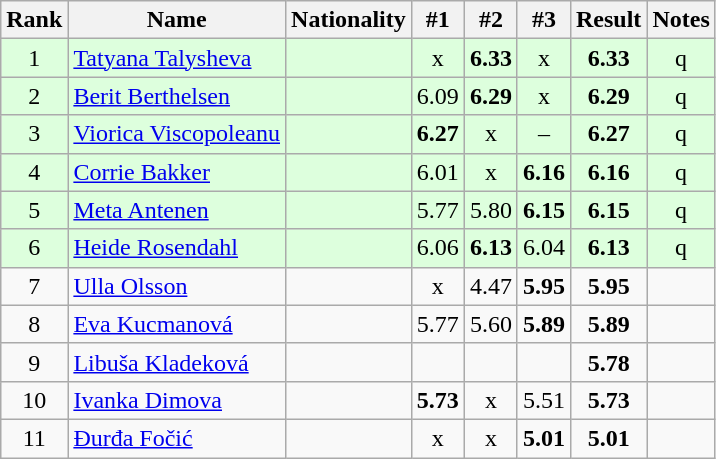<table class="wikitable sortable" style="text-align:center">
<tr>
<th>Rank</th>
<th>Name</th>
<th>Nationality</th>
<th>#1</th>
<th>#2</th>
<th>#3</th>
<th>Result</th>
<th>Notes</th>
</tr>
<tr bgcolor=ddffdd>
<td>1</td>
<td align="left"><a href='#'>Tatyana Talysheva</a></td>
<td align=left></td>
<td>x</td>
<td><strong>6.33</strong></td>
<td>x</td>
<td><strong>6.33</strong></td>
<td>q</td>
</tr>
<tr bgcolor=ddffdd>
<td>2</td>
<td align="left"><a href='#'>Berit Berthelsen</a></td>
<td align=left></td>
<td>6.09</td>
<td><strong>6.29</strong></td>
<td>x</td>
<td><strong>6.29</strong></td>
<td>q</td>
</tr>
<tr bgcolor=ddffdd>
<td>3</td>
<td align="left"><a href='#'>Viorica Viscopoleanu</a></td>
<td align=left></td>
<td><strong>6.27</strong></td>
<td>x</td>
<td>–</td>
<td><strong>6.27</strong></td>
<td>q</td>
</tr>
<tr bgcolor=ddffdd>
<td>4</td>
<td align="left"><a href='#'>Corrie Bakker</a></td>
<td align=left></td>
<td>6.01</td>
<td>x</td>
<td><strong>6.16</strong></td>
<td><strong>6.16</strong></td>
<td>q</td>
</tr>
<tr bgcolor=ddffdd>
<td>5</td>
<td align="left"><a href='#'>Meta Antenen</a></td>
<td align=left></td>
<td>5.77</td>
<td>5.80</td>
<td><strong>6.15</strong></td>
<td><strong>6.15</strong></td>
<td>q</td>
</tr>
<tr bgcolor=ddffdd>
<td>6</td>
<td align="left"><a href='#'>Heide Rosendahl</a></td>
<td align=left></td>
<td>6.06</td>
<td><strong>6.13</strong></td>
<td>6.04</td>
<td><strong>6.13</strong></td>
<td>q</td>
</tr>
<tr>
<td>7</td>
<td align="left"><a href='#'>Ulla Olsson</a></td>
<td align=left></td>
<td>x</td>
<td>4.47</td>
<td><strong>5.95</strong></td>
<td><strong>5.95</strong></td>
<td></td>
</tr>
<tr>
<td>8</td>
<td align="left"><a href='#'>Eva Kucmanová</a></td>
<td align=left></td>
<td>5.77</td>
<td>5.60</td>
<td><strong>5.89</strong></td>
<td><strong>5.89</strong></td>
<td></td>
</tr>
<tr>
<td>9</td>
<td align="left"><a href='#'>Libuša Kladeková</a></td>
<td align=left></td>
<td></td>
<td></td>
<td></td>
<td><strong>5.78</strong></td>
<td></td>
</tr>
<tr>
<td>10</td>
<td align="left"><a href='#'>Ivanka Dimova</a></td>
<td align=left></td>
<td><strong>5.73</strong></td>
<td>x</td>
<td>5.51</td>
<td><strong>5.73</strong></td>
<td></td>
</tr>
<tr>
<td>11</td>
<td align="left"><a href='#'>Đurđa Fočić</a></td>
<td align=left></td>
<td>x</td>
<td>x</td>
<td><strong>5.01</strong></td>
<td><strong>5.01</strong></td>
<td></td>
</tr>
</table>
